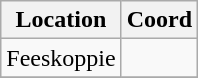<table class="wikitable">
<tr>
<th>Location</th>
<th>Coord</th>
</tr>
<tr>
<td>Feeskoppie</td>
<td></td>
</tr>
<tr>
</tr>
</table>
